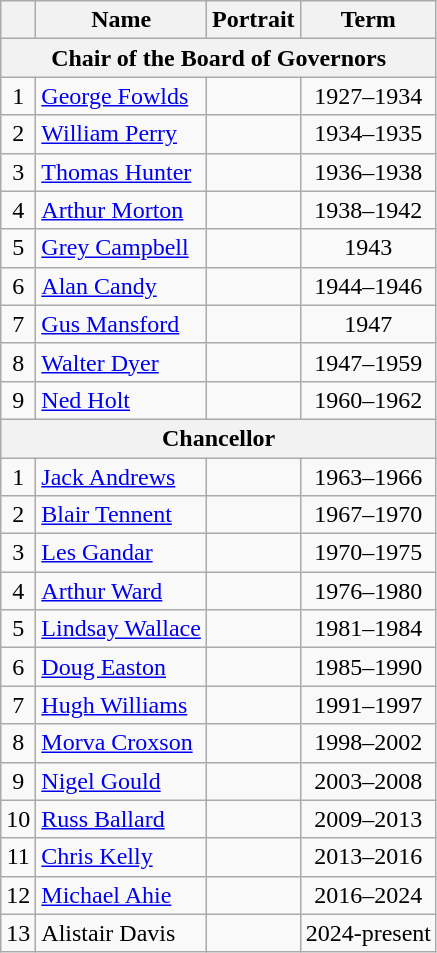<table class="wikitable">
<tr>
<th></th>
<th>Name</th>
<th>Portrait</th>
<th>Term</th>
</tr>
<tr>
<th colspan=4>Chair of the Board of Governors</th>
</tr>
<tr>
<td align=center>1</td>
<td><a href='#'>George Fowlds</a></td>
<td></td>
<td align=center>1927–1934</td>
</tr>
<tr>
<td align=center>2</td>
<td><a href='#'>William Perry</a></td>
<td></td>
<td align=center>1934–1935</td>
</tr>
<tr>
<td align=center>3</td>
<td><a href='#'>Thomas Hunter</a></td>
<td></td>
<td align=center>1936–1938</td>
</tr>
<tr>
<td align=center>4</td>
<td><a href='#'>Arthur Morton</a></td>
<td></td>
<td align=center>1938–1942</td>
</tr>
<tr>
<td align=center>5</td>
<td><a href='#'>Grey Campbell</a></td>
<td></td>
<td align=center>1943</td>
</tr>
<tr>
<td align=center>6</td>
<td><a href='#'>Alan Candy</a></td>
<td></td>
<td align=center>1944–1946</td>
</tr>
<tr>
<td align=center>7</td>
<td><a href='#'>Gus Mansford</a></td>
<td></td>
<td align=center>1947</td>
</tr>
<tr>
<td align=center>8</td>
<td><a href='#'>Walter Dyer</a></td>
<td></td>
<td align=center>1947–1959</td>
</tr>
<tr>
<td align=center>9</td>
<td><a href='#'>Ned Holt</a></td>
<td></td>
<td align=center>1960–1962</td>
</tr>
<tr>
<th colspan=4>Chancellor</th>
</tr>
<tr>
<td align=center>1</td>
<td><a href='#'>Jack Andrews</a></td>
<td></td>
<td align=center>1963–1966</td>
</tr>
<tr>
<td align=center>2</td>
<td><a href='#'>Blair Tennent</a></td>
<td></td>
<td align=center>1967–1970</td>
</tr>
<tr>
<td align=center>3</td>
<td><a href='#'>Les Gandar</a></td>
<td></td>
<td align=center>1970–1975</td>
</tr>
<tr>
<td align=center>4</td>
<td><a href='#'>Arthur Ward</a></td>
<td></td>
<td align=center>1976–1980</td>
</tr>
<tr>
<td align=center>5</td>
<td><a href='#'>Lindsay Wallace</a></td>
<td></td>
<td align=center>1981–1984</td>
</tr>
<tr>
<td align=center>6</td>
<td><a href='#'>Doug Easton</a></td>
<td></td>
<td align=center>1985–1990</td>
</tr>
<tr>
<td align=center>7</td>
<td><a href='#'>Hugh Williams</a></td>
<td></td>
<td align=center>1991–1997</td>
</tr>
<tr>
<td align=center>8</td>
<td><a href='#'>Morva Croxson</a></td>
<td></td>
<td align=center>1998–2002</td>
</tr>
<tr>
<td align=center>9</td>
<td><a href='#'>Nigel Gould</a></td>
<td></td>
<td align=center>2003–2008</td>
</tr>
<tr>
<td align=center>10</td>
<td><a href='#'>Russ Ballard</a></td>
<td></td>
<td align=center>2009–2013</td>
</tr>
<tr>
<td align=center>11</td>
<td><a href='#'>Chris Kelly</a></td>
<td></td>
<td align=center>2013–2016</td>
</tr>
<tr>
<td align=center>12</td>
<td><a href='#'>Michael Ahie</a></td>
<td></td>
<td align=center>2016–2024</td>
</tr>
<tr>
<td align=center>13</td>
<td>Alistair Davis</td>
<td></td>
<td align=center>2024-present</td>
</tr>
</table>
